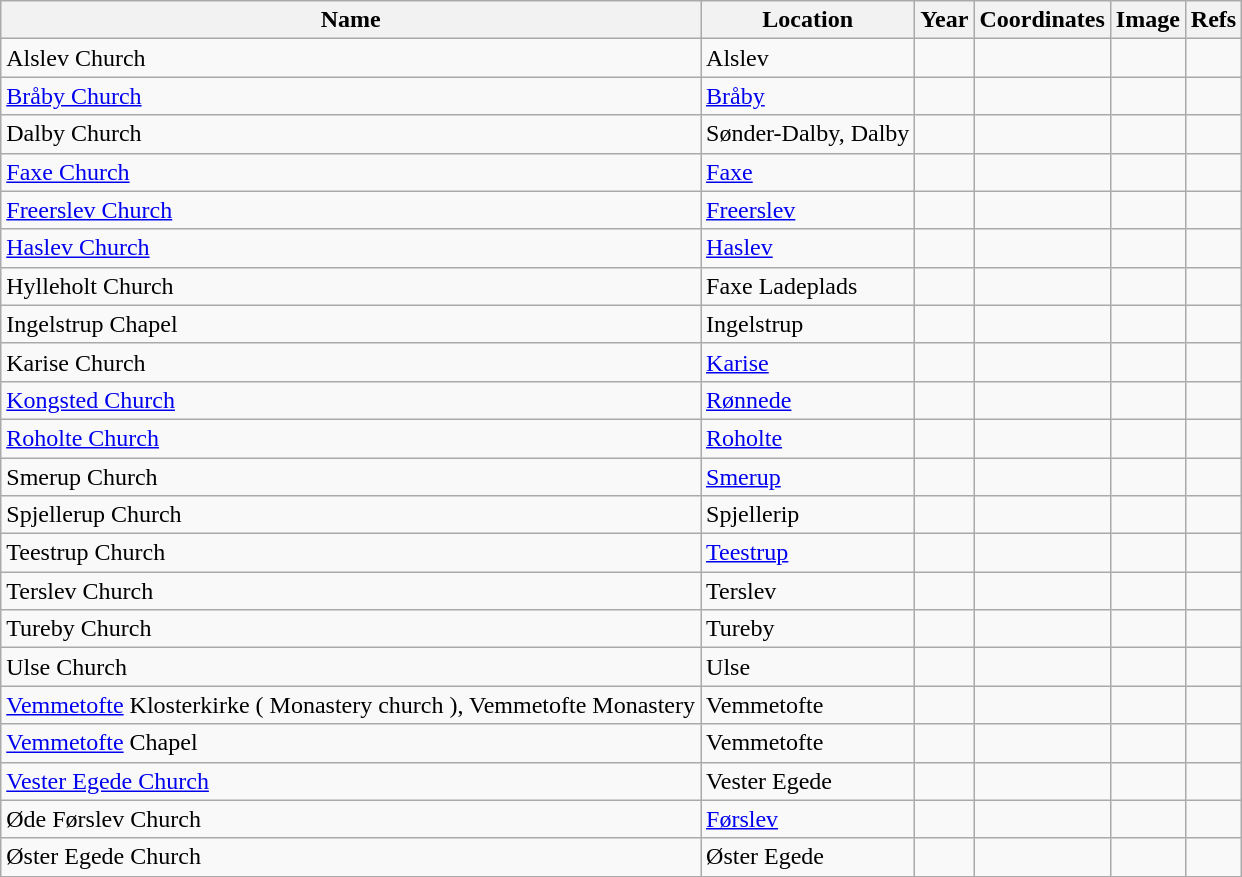<table class="wikitable sortable">
<tr>
<th>Name</th>
<th>Location</th>
<th>Year</th>
<th>Coordinates</th>
<th>Image</th>
<th>Refs</th>
</tr>
<tr>
<td>Alslev Church</td>
<td>Alslev</td>
<td></td>
<td></td>
<td></td>
<td></td>
</tr>
<tr>
<td><a href='#'>Bråby Church</a></td>
<td><a href='#'>Bråby</a></td>
<td></td>
<td></td>
<td></td>
<td></td>
</tr>
<tr>
<td>Dalby Church</td>
<td>Sønder-Dalby, Dalby</td>
<td></td>
<td></td>
<td></td>
<td></td>
</tr>
<tr>
<td><a href='#'>Faxe Church</a></td>
<td><a href='#'>Faxe</a></td>
<td></td>
<td></td>
<td></td>
<td></td>
</tr>
<tr>
<td><a href='#'>Freerslev Church</a></td>
<td><a href='#'>Freerslev</a></td>
<td></td>
<td></td>
<td></td>
<td></td>
</tr>
<tr>
<td><a href='#'>Haslev Church</a></td>
<td><a href='#'>Haslev</a></td>
<td></td>
<td></td>
<td></td>
<td></td>
</tr>
<tr>
<td>Hylleholt Church</td>
<td>Faxe Ladeplads</td>
<td></td>
<td></td>
<td></td>
<td></td>
</tr>
<tr>
<td>Ingelstrup Chapel</td>
<td>Ingelstrup</td>
<td></td>
<td></td>
<td></td>
<td></td>
</tr>
<tr>
<td>Karise Church</td>
<td><a href='#'>Karise</a></td>
<td></td>
<td></td>
<td></td>
<td></td>
</tr>
<tr>
<td><a href='#'>Kongsted Church</a></td>
<td><a href='#'>Rønnede</a></td>
<td></td>
<td></td>
<td></td>
<td></td>
</tr>
<tr>
<td><a href='#'>Roholte Church</a></td>
<td><a href='#'>Roholte</a></td>
<td></td>
<td></td>
<td></td>
<td></td>
</tr>
<tr>
<td>Smerup Church</td>
<td><a href='#'>Smerup</a></td>
<td></td>
<td></td>
<td></td>
<td></td>
</tr>
<tr>
<td>Spjellerup Church</td>
<td>Spjellerip</td>
<td></td>
<td></td>
<td></td>
<td></td>
</tr>
<tr>
<td>Teestrup Church</td>
<td><a href='#'>Teestrup</a></td>
<td></td>
<td></td>
<td></td>
<td></td>
</tr>
<tr>
<td>Terslev Church</td>
<td>Terslev</td>
<td></td>
<td></td>
<td></td>
<td></td>
</tr>
<tr>
<td>Tureby Church</td>
<td>Tureby</td>
<td></td>
<td></td>
<td></td>
<td></td>
</tr>
<tr>
<td>Ulse Church</td>
<td>Ulse</td>
<td></td>
<td></td>
<td></td>
<td></td>
</tr>
<tr>
<td><a href='#'>Vemmetofte</a> Klosterkirke ( Monastery church ), Vemmetofte Monastery</td>
<td>Vemmetofte</td>
<td></td>
<td></td>
<td></td>
<td></td>
</tr>
<tr>
<td><a href='#'>Vemmetofte</a> Chapel</td>
<td>Vemmetofte</td>
<td></td>
<td></td>
<td></td>
<td></td>
</tr>
<tr>
<td><a href='#'>Vester Egede Church</a></td>
<td>Vester Egede</td>
<td></td>
<td></td>
<td></td>
<td></td>
</tr>
<tr>
<td>Øde Førslev Church</td>
<td><a href='#'>Førslev</a></td>
<td></td>
<td></td>
<td></td>
<td></td>
</tr>
<tr>
<td>Øster Egede Church</td>
<td>Øster Egede</td>
<td></td>
<td></td>
<td></td>
<td></td>
</tr>
</table>
